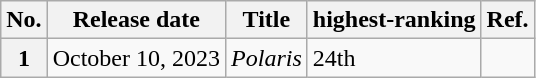<table class="wikitable">
<tr>
<th>No.</th>
<th>Release date</th>
<th>Title</th>
<th>highest-ranking</th>
<th>Ref.</th>
</tr>
<tr>
<th rowspan="2">1</th>
<td rowspan="2">October 10, 2023</td>
<td rowspan="2"><em>Polaris</em></td>
<td rowspan="2">24th</td>
<td rowspan="2"></td>
</tr>
<tr>
</tr>
</table>
